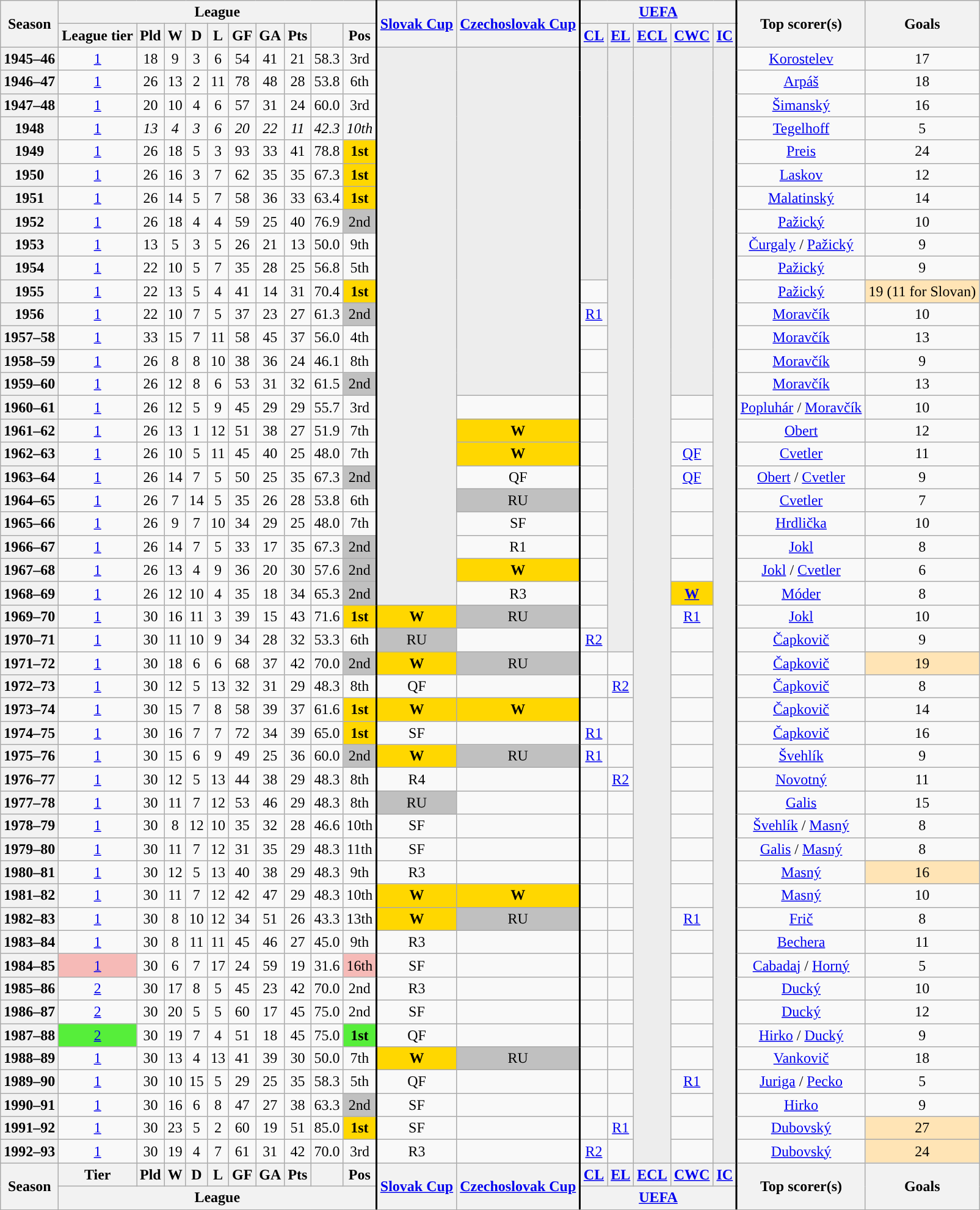<table class="wikitable sortable" style="text-align: center">
<tr>
<th scope="col" rowspan=2>Season</th>
<th colspan="10">League</th>
<th style="min-width:20pt;border-left:solid 2px black;" scope="col" rowspan=2><a href='#'>Slovak Cup</a></th>
<th style="min-width:20pt;border-right:solid 2px black;" scope="col" rowspan=2><a href='#'>Czechoslovak Cup</a></th>
<th colspan="5" class="unsortable"><a href='#'>UEFA</a></th>
<th style="border-left:solid 2px black; scope="col" rowspan=2>Top scorer(s)</th>
<th scope="col" rowspan=2>Goals</th>
</tr>
<tr>
<th>League tier</th>
<th>Pld</th>
<th>W</th>
<th>D</th>
<th>L</th>
<th>GF</th>
<th>GA</th>
<th>Pts</th>
<th></th>
<th>Pos</th>
<th><a href='#'>CL</a></th>
<th><a href='#'>EL</a></th>
<th><a href='#'>ECL</a></th>
<th><a href='#'>CWC</a></th>
<th><a href='#'>IC</a></th>
</tr>
<tr>
<th scope="row">1945–46</th>
<td><a href='#'>1</a></td>
<td>18</td>
<td>9</td>
<td>3</td>
<td>6</td>
<td>54</td>
<td>41</td>
<td>21</td>
<td>58.3</td>
<td>3rd</td>
<td rowspan="24" style="border-left:solid 2px black; background:#EDEDED"><em></em></td>
<td style="background:#EDEDED;" rowspan="15"><em></em></td>
<td rowspan="10" style="border-left:solid 2px black; background:#EDEDED"><em></em></td>
<td style="background:#EDEDED;" rowspan="26"><em></em></td>
<td style="background:#EDEDED;" rowspan="48"><em></em></td>
<td style="background:#EDEDED;" rowspan="15"><em></em></td>
<td style="background:#EDEDED;" rowspan="48"><em></em></td>
<td style="border-left:solid 2px black;"><a href='#'>Korostelev</a></td>
<td>17</td>
</tr>
<tr>
<th scope="row">1946–47</th>
<td><a href='#'>1</a></td>
<td>26</td>
<td>13</td>
<td>2</td>
<td>11</td>
<td>78</td>
<td>48</td>
<td>28</td>
<td>53.8</td>
<td>6th</td>
<td style="border-left:solid 2px black;"><a href='#'>Arpáš</a></td>
<td>18</td>
</tr>
<tr>
<th scope="row">1947–48</th>
<td><a href='#'>1</a></td>
<td>20</td>
<td>10</td>
<td>4</td>
<td>6</td>
<td>57</td>
<td>31</td>
<td>24</td>
<td>60.0</td>
<td>3rd</td>
<td style="border-left:solid 2px black;"><a href='#'>Šimanský</a></td>
<td>16</td>
</tr>
<tr>
<th scope="row">1948</th>
<td><a href='#'>1</a></td>
<td><em>13</em></td>
<td><em>4</em></td>
<td><em>3</em></td>
<td><em>6</em></td>
<td><em>20</em></td>
<td><em>22</em></td>
<td><em>11</em></td>
<td><em>42.3</em></td>
<td><em>10th</em></td>
<td style="border-left:solid 2px black;"><a href='#'>Tegelhoff</a></td>
<td>5</td>
</tr>
<tr>
<th scope="row">1949</th>
<td><a href='#'>1</a></td>
<td>26</td>
<td>18</td>
<td>5</td>
<td>3</td>
<td>93</td>
<td>33</td>
<td>41</td>
<td>78.8</td>
<td style="background:gold;"><strong>1st</strong></td>
<td style="border-left:solid 2px black;"><a href='#'>Preis</a></td>
<td>24</td>
</tr>
<tr>
<th scope="row">1950</th>
<td><a href='#'>1</a></td>
<td>26</td>
<td>16</td>
<td>3</td>
<td>7</td>
<td>62</td>
<td>35</td>
<td>35</td>
<td>67.3</td>
<td style="background:gold;"><strong>1st</strong></td>
<td style="border-left:solid 2px black;"><a href='#'>Laskov</a></td>
<td>12</td>
</tr>
<tr>
<th scope="row">1951</th>
<td><a href='#'>1</a></td>
<td>26</td>
<td>14</td>
<td>5</td>
<td>7</td>
<td>58</td>
<td>36</td>
<td>33</td>
<td>63.4</td>
<td style="background:gold;"><strong>1st</strong></td>
<td style="border-left:solid 2px black;"><a href='#'>Malatinský</a></td>
<td>14</td>
</tr>
<tr>
<th scope="row">1952</th>
<td><a href='#'>1</a></td>
<td>26</td>
<td>18</td>
<td>4</td>
<td>4</td>
<td>59</td>
<td>25</td>
<td>40</td>
<td>76.9</td>
<td style="background:silver;">2nd</td>
<td style="border-left:solid 2px black;"><a href='#'>Pažický</a></td>
<td>10</td>
</tr>
<tr>
<th scope="row">1953</th>
<td><a href='#'>1</a></td>
<td>13</td>
<td>5</td>
<td>3</td>
<td>5</td>
<td>26</td>
<td>21</td>
<td>13</td>
<td>50.0</td>
<td>9th</td>
<td style="border-left:solid 2px black;"><a href='#'>Čurgaly</a> / <a href='#'>Pažický</a></td>
<td>9</td>
</tr>
<tr>
<th scope="row">1954</th>
<td><a href='#'>1</a></td>
<td>22</td>
<td>10</td>
<td>5</td>
<td>7</td>
<td>35</td>
<td>28</td>
<td>25</td>
<td>56.8</td>
<td>5th</td>
<td style="border-left:solid 2px black;"><a href='#'>Pažický</a></td>
<td>9</td>
</tr>
<tr>
<th scope="row">1955</th>
<td><a href='#'>1</a></td>
<td>22</td>
<td>13</td>
<td>5</td>
<td>4</td>
<td>41</td>
<td>14</td>
<td>31</td>
<td>70.4</td>
<td style="background:gold;"><strong>1st</strong></td>
<td style="border-left:solid 2px black;"></td>
<td style="border-left:solid 2px black;"><a href='#'>Pažický</a></td>
<td style="background:moccasin;">19 (11 for Slovan)</td>
</tr>
<tr>
<th scope="row">1956</th>
<td><a href='#'>1</a></td>
<td>22</td>
<td>10</td>
<td>7</td>
<td>5</td>
<td>37</td>
<td>23</td>
<td>27</td>
<td>61.3</td>
<td style="background:silver;">2nd</td>
<td style="border-left:solid 2px black;"><a href='#'>R1</a></td>
<td style="border-left:solid 2px black;"><a href='#'>Moravčík</a></td>
<td>10</td>
</tr>
<tr>
<th scope="row">1957–58</th>
<td><a href='#'>1</a></td>
<td>33</td>
<td>15</td>
<td>7</td>
<td>11</td>
<td>58</td>
<td>45</td>
<td>37</td>
<td>56.0</td>
<td>4th</td>
<td style="border-left:solid 2px black;"></td>
<td style="border-left:solid 2px black;"><a href='#'>Moravčík</a></td>
<td>13</td>
</tr>
<tr>
<th scope="row">1958–59</th>
<td><a href='#'>1</a></td>
<td>26</td>
<td>8</td>
<td>8</td>
<td>10</td>
<td>38</td>
<td>36</td>
<td>24</td>
<td>46.1</td>
<td>8th</td>
<td style="border-left:solid 2px black;"></td>
<td style="border-left:solid 2px black;"><a href='#'>Moravčík</a></td>
<td>9</td>
</tr>
<tr>
<th scope="row">1959–60</th>
<td><a href='#'>1</a></td>
<td>26</td>
<td>12</td>
<td>8</td>
<td>6</td>
<td>53</td>
<td>31</td>
<td>32</td>
<td>61.5</td>
<td style="background:silver;">2nd</td>
<td style="border-left:solid 2px black;"></td>
<td style="border-left:solid 2px black;"><a href='#'>Moravčík</a></td>
<td>13</td>
</tr>
<tr>
<th scope="row">1960–61</th>
<td><a href='#'>1</a></td>
<td>26</td>
<td>12</td>
<td>5</td>
<td>9</td>
<td>45</td>
<td>29</td>
<td>29</td>
<td>55.7</td>
<td>3rd</td>
<td></td>
<td style="border-left:solid 2px black;"></td>
<td></td>
<td style="border-left:solid 2px black;"><a href='#'>Popluhár</a> / <a href='#'>Moravčík</a></td>
<td>10</td>
</tr>
<tr>
<th scope="row">1961–62</th>
<td><a href='#'>1</a></td>
<td>26</td>
<td>13</td>
<td>1</td>
<td>12</td>
<td>51</td>
<td>38</td>
<td>27</td>
<td>51.9</td>
<td>7th</td>
<td style="background:gold;"><strong>W</strong></td>
<td style="border-left:solid 2px black;"></td>
<td></td>
<td style="border-left:solid 2px black;"><a href='#'>Obert</a></td>
<td>12</td>
</tr>
<tr>
<th scope="row">1962–63</th>
<td><a href='#'>1</a></td>
<td>26</td>
<td>10</td>
<td>5</td>
<td>11</td>
<td>45</td>
<td>40</td>
<td>25</td>
<td>48.0</td>
<td>7th</td>
<td style="background:gold;"><strong>W</strong></td>
<td style="border-left:solid 2px black;"></td>
<td><a href='#'>QF</a></td>
<td style="border-left:solid 2px black;"><a href='#'>Cvetler</a></td>
<td>11</td>
</tr>
<tr>
<th scope="row">1963–64</th>
<td><a href='#'>1</a></td>
<td>26</td>
<td>14</td>
<td>7</td>
<td>5</td>
<td>50</td>
<td>25</td>
<td>35</td>
<td>67.3</td>
<td style="background:silver;">2nd</td>
<td>QF</td>
<td style="border-left:solid 2px black;"></td>
<td><a href='#'>QF</a></td>
<td style="border-left:solid 2px black;"><a href='#'>Obert</a> / <a href='#'>Cvetler</a></td>
<td>9</td>
</tr>
<tr>
<th scope="row">1964–65</th>
<td><a href='#'>1</a></td>
<td>26</td>
<td>7</td>
<td>14</td>
<td>5</td>
<td>35</td>
<td>26</td>
<td>28</td>
<td>53.8</td>
<td>6th</td>
<td style="background:silver;">RU</td>
<td style="border-left:solid 2px black;"></td>
<td></td>
<td style="border-left:solid 2px black;"><a href='#'>Cvetler</a></td>
<td>7</td>
</tr>
<tr>
<th scope="row">1965–66</th>
<td><a href='#'>1</a></td>
<td>26</td>
<td>9</td>
<td>7</td>
<td>10</td>
<td>34</td>
<td>29</td>
<td>25</td>
<td>48.0</td>
<td>7th</td>
<td>SF</td>
<td style="border-left:solid 2px black;"></td>
<td></td>
<td style="border-left:solid 2px black;"><a href='#'>Hrdlička</a></td>
<td>10</td>
</tr>
<tr>
<th scope="row">1966–67</th>
<td><a href='#'>1</a></td>
<td>26</td>
<td>14</td>
<td>7</td>
<td>5</td>
<td>33</td>
<td>17</td>
<td>35</td>
<td>67.3</td>
<td style="background:silver;">2nd</td>
<td>R1</td>
<td style="border-left:solid 2px black;"></td>
<td></td>
<td style="border-left:solid 2px black;"><a href='#'>Jokl</a></td>
<td>8</td>
</tr>
<tr>
<th scope="row">1967–68</th>
<td><a href='#'>1</a></td>
<td>26</td>
<td>13</td>
<td>4</td>
<td>9</td>
<td>36</td>
<td>20</td>
<td>30</td>
<td>57.6</td>
<td style="background:silver;">2nd</td>
<td style="background:gold;"><strong>W</strong></td>
<td style="border-left:solid 2px black;"></td>
<td></td>
<td style="border-left:solid 2px black;"><a href='#'>Jokl</a> / <a href='#'>Cvetler</a></td>
<td>6</td>
</tr>
<tr>
<th scope="row">1968–69</th>
<td><a href='#'>1</a></td>
<td>26</td>
<td>12</td>
<td>10</td>
<td>4</td>
<td>35</td>
<td>18</td>
<td>34</td>
<td>65.3</td>
<td style="background:silver;">2nd</td>
<td>R3</td>
<td style="border-left:solid 2px black;"></td>
<td style="background:gold;"><strong><a href='#'>W</a></strong></td>
<td style="border-left:solid 2px black;"><a href='#'>Móder</a></td>
<td>8</td>
</tr>
<tr>
<th scope="row">1969–70</th>
<td><a href='#'>1</a></td>
<td>30</td>
<td>16</td>
<td>11</td>
<td>3</td>
<td>39</td>
<td>15</td>
<td>43</td>
<td>71.6</td>
<td style="background:gold;"><strong>1st</strong></td>
<td style="border-left:solid 2px black; background:gold;"><strong>W</strong></td>
<td style="background:silver;">RU</td>
<td style="border-left:solid 2px black;"></td>
<td><a href='#'>R1</a></td>
<td style="border-left:solid 2px black;"><a href='#'>Jokl</a></td>
<td>10</td>
</tr>
<tr>
<th scope="row">1970–71</th>
<td><a href='#'>1</a></td>
<td>30</td>
<td>11</td>
<td>10</td>
<td>9</td>
<td>34</td>
<td>28</td>
<td>32</td>
<td>53.3</td>
<td>6th</td>
<td style="border-left:solid 2px black; background:silver;">RU</td>
<td></td>
<td style="border-left:solid 2px black;"><a href='#'>R2</a></td>
<td></td>
<td style="border-left:solid 2px black;"><a href='#'>Čapkovič</a></td>
<td>9</td>
</tr>
<tr>
<th scope="row">1971–72</th>
<td><a href='#'>1</a></td>
<td>30</td>
<td>18</td>
<td>6</td>
<td>6</td>
<td>68</td>
<td>37</td>
<td>42</td>
<td>70.0</td>
<td style="background:silver;">2nd</td>
<td style="border-left:solid 2px black; background:gold;"><strong>W</strong></td>
<td style="background:silver;">RU</td>
<td style="border-left:solid 2px black;"></td>
<td></td>
<td></td>
<td style="border-left:solid 2px black;"><a href='#'>Čapkovič</a></td>
<td style="background:moccasin;">19</td>
</tr>
<tr>
<th scope="row">1972–73</th>
<td><a href='#'>1</a></td>
<td>30</td>
<td>12</td>
<td>5</td>
<td>13</td>
<td>32</td>
<td>31</td>
<td>29</td>
<td>48.3</td>
<td>8th</td>
<td style="border-left:solid 2px black;">QF</td>
<td></td>
<td style="border-left:solid 2px black;"></td>
<td><a href='#'>R2</a></td>
<td></td>
<td style="border-left:solid 2px black;"><a href='#'>Čapkovič</a></td>
<td>8</td>
</tr>
<tr>
<th scope="row">1973–74</th>
<td><a href='#'>1</a></td>
<td>30</td>
<td>15</td>
<td>7</td>
<td>8</td>
<td>58</td>
<td>39</td>
<td>37</td>
<td>61.6</td>
<td style="background:gold;"><strong>1st</strong></td>
<td style="border-left:solid 2px black; background:gold;"><strong>W</strong></td>
<td style="background:gold;"><strong>W</strong></td>
<td style="border-left:solid 2px black;"></td>
<td></td>
<td></td>
<td style="border-left:solid 2px black;"><a href='#'>Čapkovič</a></td>
<td>14</td>
</tr>
<tr>
<th scope="row">1974–75</th>
<td><a href='#'>1</a></td>
<td>30</td>
<td>16</td>
<td>7</td>
<td>7</td>
<td>72</td>
<td>34</td>
<td>39</td>
<td>65.0</td>
<td style="background:gold;"><strong>1st</strong></td>
<td style="border-left:solid 2px black;">SF</td>
<td></td>
<td style="border-left:solid 2px black;"><a href='#'>R1</a></td>
<td></td>
<td></td>
<td style="border-left:solid 2px black;"><a href='#'>Čapkovič</a></td>
<td>16</td>
</tr>
<tr>
<th scope="row">1975–76</th>
<td><a href='#'>1</a></td>
<td>30</td>
<td>15</td>
<td>6</td>
<td>9</td>
<td>49</td>
<td>25</td>
<td>36</td>
<td>60.0</td>
<td style="background:silver;">2nd</td>
<td style="border-left:solid 2px black; background:gold;"><strong>W</strong></td>
<td style="background:silver;">RU</td>
<td style="border-left:solid 2px black;"><a href='#'>R1</a></td>
<td></td>
<td></td>
<td style="border-left:solid 2px black;"><a href='#'>Švehlík</a></td>
<td>9</td>
</tr>
<tr>
<th scope="row">1976–77</th>
<td><a href='#'>1</a></td>
<td>30</td>
<td>12</td>
<td>5</td>
<td>13</td>
<td>44</td>
<td>38</td>
<td>29</td>
<td>48.3</td>
<td>8th</td>
<td style="border-left:solid 2px black;">R4</td>
<td></td>
<td style="border-left:solid 2px black;"></td>
<td><a href='#'>R2</a></td>
<td></td>
<td style="border-left:solid 2px black;"><a href='#'>Novotný</a></td>
<td>11</td>
</tr>
<tr>
<th scope="row">1977–78</th>
<td><a href='#'>1</a></td>
<td>30</td>
<td>11</td>
<td>7</td>
<td>12</td>
<td>53</td>
<td>46</td>
<td>29</td>
<td>48.3</td>
<td>8th</td>
<td style="border-left:solid 2px black; background:silver;">RU</td>
<td></td>
<td style="border-left:solid 2px black;"></td>
<td></td>
<td></td>
<td style="border-left:solid 2px black;"><a href='#'>Galis</a></td>
<td>15</td>
</tr>
<tr>
<th scope="row">1978–79</th>
<td><a href='#'>1</a></td>
<td>30</td>
<td>8</td>
<td>12</td>
<td>10</td>
<td>35</td>
<td>32</td>
<td>28</td>
<td>46.6</td>
<td>10th</td>
<td style="border-left:solid 2px black;">SF</td>
<td></td>
<td style="border-left:solid 2px black;"></td>
<td></td>
<td></td>
<td style="border-left:solid 2px black;"><a href='#'>Švehlík</a> / <a href='#'>Masný</a></td>
<td>8</td>
</tr>
<tr>
<th scope="row">1979–80</th>
<td><a href='#'>1</a></td>
<td>30</td>
<td>11</td>
<td>7</td>
<td>12</td>
<td>31</td>
<td>35</td>
<td>29</td>
<td>48.3</td>
<td>11th</td>
<td style="border-left:solid 2px black;">SF</td>
<td></td>
<td style="border-left:solid 2px black;"></td>
<td></td>
<td></td>
<td style="border-left:solid 2px black;"><a href='#'>Galis</a> / <a href='#'>Masný</a></td>
<td>8</td>
</tr>
<tr>
<th scope="row">1980–81</th>
<td><a href='#'>1</a></td>
<td>30</td>
<td>12</td>
<td>5</td>
<td>13</td>
<td>40</td>
<td>38</td>
<td>29</td>
<td>48.3</td>
<td>9th</td>
<td style="border-left:solid 2px black;">R3</td>
<td></td>
<td style="border-left:solid 2px black;"></td>
<td></td>
<td></td>
<td style="border-left:solid 2px black;"><a href='#'>Masný</a></td>
<td style="background:moccasin;">16</td>
</tr>
<tr>
<th scope="row">1981–82</th>
<td><a href='#'>1</a></td>
<td>30</td>
<td>11</td>
<td>7</td>
<td>12</td>
<td>42</td>
<td>47</td>
<td>29</td>
<td>48.3</td>
<td>10th</td>
<td style="border-left:solid 2px black; background:gold;"><strong>W</strong></td>
<td style="background:gold;"><strong>W</strong></td>
<td style="border-left:solid 2px black;"></td>
<td></td>
<td></td>
<td style="border-left:solid 2px black;"><a href='#'>Masný</a></td>
<td>10</td>
</tr>
<tr>
<th scope="row">1982–83</th>
<td><a href='#'>1</a></td>
<td>30</td>
<td>8</td>
<td>10</td>
<td>12</td>
<td>34</td>
<td>51</td>
<td>26</td>
<td>43.3</td>
<td>13th</td>
<td style="border-left:solid 2px black; background:gold;"><strong>W</strong></td>
<td style="background:silver;">RU</td>
<td style="border-left:solid 2px black;"></td>
<td></td>
<td><a href='#'>R1</a></td>
<td style="border-left:solid 2px black;"><a href='#'>Frič</a></td>
<td>8</td>
</tr>
<tr>
<th scope="row">1983–84</th>
<td><a href='#'>1</a></td>
<td>30</td>
<td>8</td>
<td>11</td>
<td>11</td>
<td>45</td>
<td>46</td>
<td>27</td>
<td>45.0</td>
<td>9th</td>
<td style="border-left:solid 2px black;">R3</td>
<td></td>
<td style="border-left:solid 2px black;"></td>
<td></td>
<td></td>
<td style="border-left:solid 2px black;"><a href='#'>Bechera</a></td>
<td>11</td>
</tr>
<tr>
<th scope="row">1984–85</th>
<td style="background:#f6bab7;"><a href='#'>1</a> </td>
<td>30</td>
<td>6</td>
<td>7</td>
<td>17</td>
<td>24</td>
<td>59</td>
<td>19</td>
<td>31.6</td>
<td style="background:#f6bab7;">16th</td>
<td style="border-left:solid 2px black;">SF</td>
<td></td>
<td style="border-left:solid 2px black;"></td>
<td></td>
<td></td>
<td style="border-left:solid 2px black;"><a href='#'>Cabadaj</a> / <a href='#'>Horný</a></td>
<td>5</td>
</tr>
<tr>
<th scope="row">1985–86</th>
<td><a href='#'>2</a></td>
<td>30</td>
<td>17</td>
<td>8</td>
<td>5</td>
<td>45</td>
<td>23</td>
<td>42</td>
<td>70.0</td>
<td>2nd</td>
<td style="border-left:solid 2px black;">R3</td>
<td></td>
<td style="border-left:solid 2px black;"></td>
<td></td>
<td></td>
<td style="border-left:solid 2px black;"><a href='#'>Ducký</a></td>
<td>10</td>
</tr>
<tr>
<th scope="row">1986–87</th>
<td><a href='#'>2</a></td>
<td>30</td>
<td>20</td>
<td>5</td>
<td>5</td>
<td>60</td>
<td>17</td>
<td>45</td>
<td>75.0</td>
<td>2nd</td>
<td style="border-left:solid 2px black;">SF</td>
<td></td>
<td style="border-left:solid 2px black;"></td>
<td></td>
<td></td>
<td style="border-left:solid 2px black;"><a href='#'>Ducký</a></td>
<td>12</td>
</tr>
<tr>
<th scope="row">1987–88</th>
<td style="background:#56ee3a;"><a href='#'>2</a> </td>
<td>30</td>
<td>19</td>
<td>7</td>
<td>4</td>
<td>51</td>
<td>18</td>
<td>45</td>
<td>75.0</td>
<td style="background:#56ee3a;"><strong>1st</strong></td>
<td style="border-left:solid 2px black;">QF</td>
<td></td>
<td style="border-left:solid 2px black;"></td>
<td></td>
<td></td>
<td style="border-left:solid 2px black;"><a href='#'>Hirko</a> / <a href='#'>Ducký</a></td>
<td>9</td>
</tr>
<tr>
<th scope="row">1988–89</th>
<td><a href='#'>1</a></td>
<td>30</td>
<td>13</td>
<td>4</td>
<td>13</td>
<td>41</td>
<td>39</td>
<td>30</td>
<td>50.0</td>
<td>7th</td>
<td style="border-left:solid 2px black; background:gold;"><strong>W</strong></td>
<td style="background:silver;">RU</td>
<td style="border-left:solid 2px black;"></td>
<td></td>
<td></td>
<td style="border-left:solid 2px black;"><a href='#'>Vankovič</a></td>
<td>18</td>
</tr>
<tr>
<th scope="row">1989–90</th>
<td><a href='#'>1</a></td>
<td>30</td>
<td>10</td>
<td>15</td>
<td>5</td>
<td>29</td>
<td>25</td>
<td>35</td>
<td>58.3</td>
<td>5th</td>
<td style="border-left:solid 2px black;  ">QF</td>
<td></td>
<td style="border-left:solid 2px black;"></td>
<td></td>
<td><a href='#'>R1</a></td>
<td style="border-left:solid 2px black;"><a href='#'>Juriga</a> / <a href='#'>Pecko</a></td>
<td>5</td>
</tr>
<tr>
<th scope="row">1990–91</th>
<td><a href='#'>1</a></td>
<td>30</td>
<td>16</td>
<td>6</td>
<td>8</td>
<td>47</td>
<td>27</td>
<td>38</td>
<td>63.3</td>
<td style="background:silver;">2nd</td>
<td style="border-left:solid 2px black;">SF</td>
<td></td>
<td style="border-left:solid 2px black;"></td>
<td></td>
<td></td>
<td style="border-left:solid 2px black;"><a href='#'>Hirko</a></td>
<td>9</td>
</tr>
<tr>
<th scope="row">1991–92</th>
<td><a href='#'>1</a></td>
<td>30</td>
<td>23</td>
<td>5</td>
<td>2</td>
<td>60</td>
<td>19</td>
<td>51</td>
<td>85.0</td>
<td style="background:gold;"><strong>1st</strong></td>
<td style="border-left:solid 2px black;">SF</td>
<td></td>
<td style="border-left:solid 2px black;"></td>
<td><a href='#'>R1</a></td>
<td></td>
<td style="border-left:solid 2px black;"><a href='#'>Dubovský</a></td>
<td style="background:moccasin;">27</td>
</tr>
<tr>
<th scope="row">1992–93</th>
<td><a href='#'>1</a></td>
<td>30</td>
<td>19</td>
<td>4</td>
<td>7</td>
<td>61</td>
<td>31</td>
<td>42</td>
<td>70.0</td>
<td>3rd</td>
<td style="border-left:solid 2px black;">R3</td>
<td></td>
<td style="border-left:solid 2px black;"><a href='#'>R2</a></td>
<td></td>
<td></td>
<td style="border-left:solid 2px black;"><a href='#'>Dubovský</a></td>
<td style="background:moccasin;">24</td>
</tr>
<tr>
<th rowspan="2" scope="col">Season</th>
<th>Tier</th>
<th>Pld</th>
<th>W</th>
<th>D</th>
<th>L</th>
<th>GF</th>
<th>GA</th>
<th>Pts</th>
<th></th>
<th>Pos</th>
<th style="min-width:20pt;border-left:solid 2px black;" scope="col" rowspan=2><a href='#'>Slovak Cup</a></th>
<th style="min-width:20pt;border-right:solid 2px black;" scope="col" rowspan=2><a href='#'>Czechoslovak Cup</a></th>
<th><a href='#'>CL</a></th>
<th><a href='#'>EL</a></th>
<th><a href='#'>ECL</a></th>
<th><a href='#'>CWC</a></th>
<th><a href='#'>IC</a></th>
<th rowspan="2" style="border-left:solid 2px black; scope=" col">Top scorer(s)</th>
<th rowspan="2" scope="col">Goals</th>
</tr>
<tr>
<th colspan="10">League</th>
<th colspan="5" scope="col" class="unsortable"><a href='#'>UEFA</a></th>
</tr>
<tr>
</tr>
</table>
